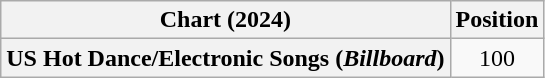<table class="wikitable plainrowheaders" style="text-align:center">
<tr>
<th scope="col">Chart (2024)</th>
<th scope="col">Position</th>
</tr>
<tr>
<th scope="row">US Hot Dance/Electronic Songs (<em>Billboard</em>)</th>
<td>100</td>
</tr>
</table>
